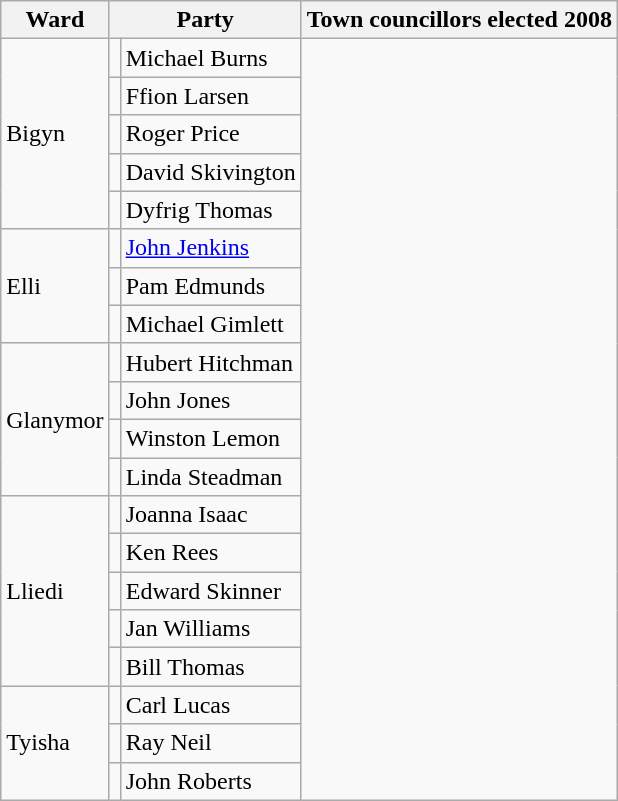<table class="wikitable">
<tr>
<th>Ward</th>
<th colspan=2>Party</th>
<th>Town councillors elected 2008</th>
</tr>
<tr>
<td rowspan="5">Bigyn</td>
<td></td>
<td>Michael Burns</td>
</tr>
<tr>
<td></td>
<td>Ffion Larsen</td>
</tr>
<tr>
<td></td>
<td>Roger Price</td>
</tr>
<tr>
<td></td>
<td>David Skivington</td>
</tr>
<tr>
<td></td>
<td>Dyfrig Thomas</td>
</tr>
<tr>
<td rowspan="3">Elli</td>
<td></td>
<td><a href='#'>John Jenkins</a></td>
</tr>
<tr>
<td></td>
<td>Pam Edmunds</td>
</tr>
<tr>
<td></td>
<td>Michael Gimlett</td>
</tr>
<tr>
<td rowspan="4">Glanymor</td>
<td></td>
<td>Hubert Hitchman</td>
</tr>
<tr>
<td></td>
<td>John Jones</td>
</tr>
<tr>
<td></td>
<td>Winston Lemon</td>
</tr>
<tr>
<td></td>
<td>Linda Steadman</td>
</tr>
<tr>
<td rowspan="5">Lliedi</td>
<td></td>
<td>Joanna Isaac</td>
</tr>
<tr>
<td></td>
<td>Ken Rees</td>
</tr>
<tr>
<td></td>
<td>Edward Skinner</td>
</tr>
<tr>
<td></td>
<td>Jan Williams</td>
</tr>
<tr>
<td></td>
<td>Bill Thomas</td>
</tr>
<tr>
<td rowspan="3">Tyisha</td>
<td></td>
<td>Carl Lucas</td>
</tr>
<tr>
<td></td>
<td>Ray Neil</td>
</tr>
<tr>
<td></td>
<td>John Roberts</td>
</tr>
</table>
